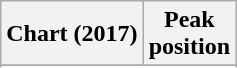<table class="wikitable sortable plainrowheaders" style="text-align:center">
<tr>
<th scope="col">Chart (2017)</th>
<th scope="col">Peak<br> position</th>
</tr>
<tr>
</tr>
<tr>
</tr>
<tr>
</tr>
</table>
